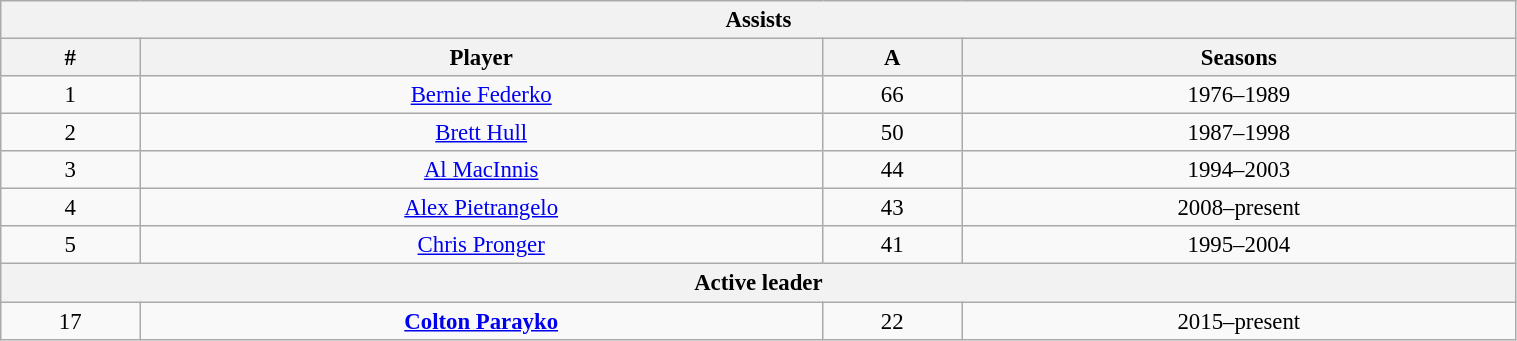<table class="wikitable" style="text-align: center; font-size: 95%" width="80%">
<tr>
<th colspan="4">Assists</th>
</tr>
<tr>
<th>#</th>
<th>Player</th>
<th>A</th>
<th>Seasons</th>
</tr>
<tr>
<td>1</td>
<td><a href='#'>Bernie Federko</a></td>
<td>66</td>
<td>1976–1989</td>
</tr>
<tr>
<td>2</td>
<td><a href='#'>Brett Hull</a></td>
<td>50</td>
<td>1987–1998</td>
</tr>
<tr>
<td>3</td>
<td><a href='#'>Al MacInnis</a></td>
<td>44</td>
<td>1994–2003</td>
</tr>
<tr>
<td>4</td>
<td><a href='#'>Alex Pietrangelo</a></td>
<td>43</td>
<td>2008–present</td>
</tr>
<tr>
<td>5</td>
<td><a href='#'>Chris Pronger</a></td>
<td>41</td>
<td>1995–2004</td>
</tr>
<tr>
<th colspan="4">Active leader</th>
</tr>
<tr>
<td>17</td>
<td><strong><a href='#'>Colton Parayko</a></strong></td>
<td>22</td>
<td>2015–present</td>
</tr>
</table>
